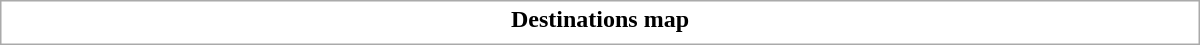<table class="collapsible uncollapsed" style="border:1px #aaa solid; width:50em; margin:0.2em auto">
<tr>
<th>Destinations map</th>
</tr>
<tr>
<td></td>
</tr>
</table>
